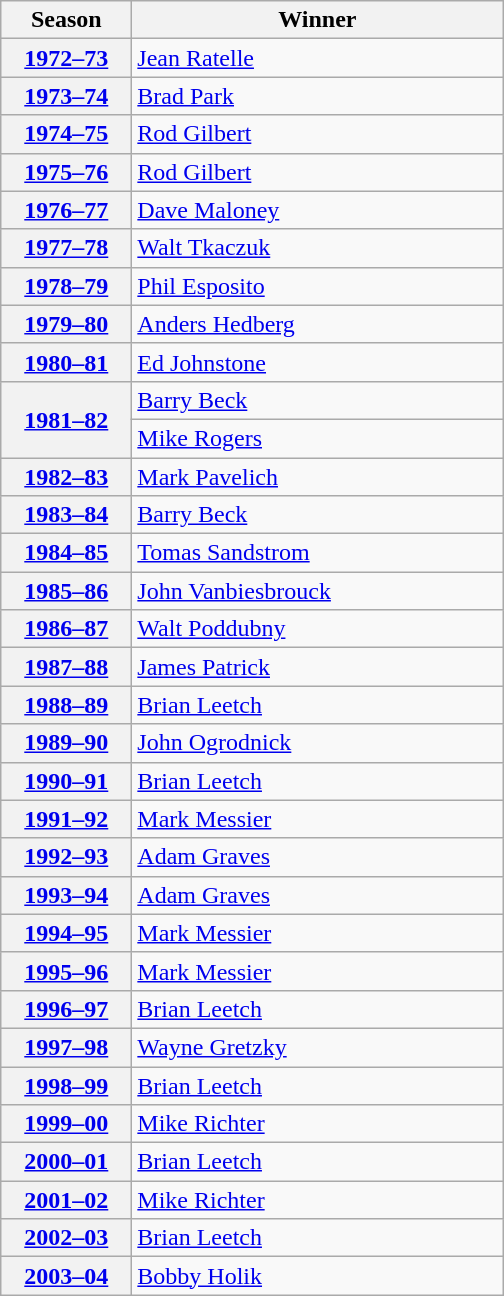<table class="wikitable">
<tr>
<th scope="col" style="width:5em">Season</th>
<th scope="col" style="width:15em">Winner</th>
</tr>
<tr>
<th scope="row"><a href='#'>1972–73</a></th>
<td><a href='#'>Jean Ratelle</a></td>
</tr>
<tr>
<th scope="row"><a href='#'>1973–74</a></th>
<td><a href='#'>Brad Park</a></td>
</tr>
<tr>
<th scope="row"><a href='#'>1974–75</a></th>
<td><a href='#'>Rod Gilbert</a></td>
</tr>
<tr>
<th scope="row"><a href='#'>1975–76</a></th>
<td><a href='#'>Rod Gilbert</a></td>
</tr>
<tr>
<th scope="row"><a href='#'>1976–77</a></th>
<td><a href='#'>Dave Maloney</a></td>
</tr>
<tr>
<th scope="row"><a href='#'>1977–78</a></th>
<td><a href='#'>Walt Tkaczuk</a></td>
</tr>
<tr>
<th scope="row"><a href='#'>1978–79</a></th>
<td><a href='#'>Phil Esposito</a></td>
</tr>
<tr>
<th scope="row"><a href='#'>1979–80</a></th>
<td><a href='#'>Anders Hedberg</a></td>
</tr>
<tr>
<th scope="row"><a href='#'>1980–81</a></th>
<td><a href='#'>Ed Johnstone</a></td>
</tr>
<tr>
<th scope="row" rowspan="2"><a href='#'>1981–82</a></th>
<td><a href='#'>Barry Beck</a></td>
</tr>
<tr>
<td><a href='#'>Mike Rogers</a></td>
</tr>
<tr>
<th scope="row"><a href='#'>1982–83</a></th>
<td><a href='#'>Mark Pavelich</a></td>
</tr>
<tr>
<th scope="row"><a href='#'>1983–84</a></th>
<td><a href='#'>Barry Beck</a></td>
</tr>
<tr>
<th scope="row"><a href='#'>1984–85</a></th>
<td><a href='#'>Tomas Sandstrom</a></td>
</tr>
<tr>
<th scope="row"><a href='#'>1985–86</a></th>
<td><a href='#'>John Vanbiesbrouck</a></td>
</tr>
<tr>
<th scope="row"><a href='#'>1986–87</a></th>
<td><a href='#'>Walt Poddubny</a></td>
</tr>
<tr>
<th scope="row"><a href='#'>1987–88</a></th>
<td><a href='#'>James Patrick</a></td>
</tr>
<tr>
<th scope="row"><a href='#'>1988–89</a></th>
<td><a href='#'>Brian Leetch</a></td>
</tr>
<tr>
<th scope="row"><a href='#'>1989–90</a></th>
<td><a href='#'>John Ogrodnick</a></td>
</tr>
<tr>
<th scope="row"><a href='#'>1990–91</a></th>
<td><a href='#'>Brian Leetch</a></td>
</tr>
<tr>
<th scope="row"><a href='#'>1991–92</a></th>
<td><a href='#'>Mark Messier</a></td>
</tr>
<tr>
<th scope="row"><a href='#'>1992–93</a></th>
<td><a href='#'>Adam Graves</a></td>
</tr>
<tr>
<th scope="row"><a href='#'>1993–94</a></th>
<td><a href='#'>Adam Graves</a></td>
</tr>
<tr>
<th scope="row"><a href='#'>1994–95</a></th>
<td><a href='#'>Mark Messier</a></td>
</tr>
<tr>
<th scope="row"><a href='#'>1995–96</a></th>
<td><a href='#'>Mark Messier</a></td>
</tr>
<tr>
<th scope="row"><a href='#'>1996–97</a></th>
<td><a href='#'>Brian Leetch</a></td>
</tr>
<tr>
<th scope="row"><a href='#'>1997–98</a></th>
<td><a href='#'>Wayne Gretzky</a></td>
</tr>
<tr>
<th scope="row"><a href='#'>1998–99</a></th>
<td><a href='#'>Brian Leetch</a></td>
</tr>
<tr>
<th scope="row"><a href='#'>1999–00</a></th>
<td><a href='#'>Mike Richter</a></td>
</tr>
<tr>
<th scope="row"><a href='#'>2000–01</a></th>
<td><a href='#'>Brian Leetch</a></td>
</tr>
<tr>
<th scope="row"><a href='#'>2001–02</a></th>
<td><a href='#'>Mike Richter</a></td>
</tr>
<tr>
<th scope="row"><a href='#'>2002–03</a></th>
<td><a href='#'>Brian Leetch</a></td>
</tr>
<tr>
<th scope="row"><a href='#'>2003–04</a></th>
<td><a href='#'>Bobby Holik</a></td>
</tr>
</table>
